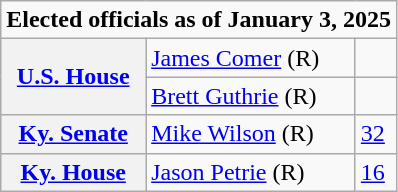<table class=wikitable>
<tr>
<td colspan="3"><strong>Elected officials as of January 3, 2025</strong></td>
</tr>
<tr>
<th rowspan=2><a href='#'>U.S. House</a></th>
<td><a href='#'>James Comer</a> (R)</td>
<td></td>
</tr>
<tr>
<td><a href='#'>Brett Guthrie</a> (R)</td>
<td></td>
</tr>
<tr>
<th scope=row><a href='#'>Ky. Senate</a></th>
<td><a href='#'>Mike Wilson</a> (R)</td>
<td><a href='#'>32</a></td>
</tr>
<tr>
<th scope=row><a href='#'>Ky. House</a></th>
<td><a href='#'>Jason Petrie</a> (R)</td>
<td><a href='#'>16</a></td>
</tr>
</table>
